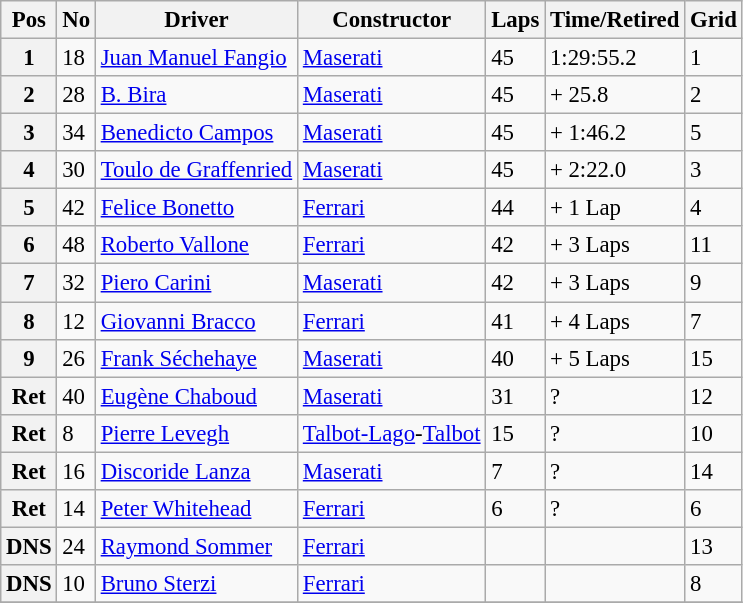<table class="wikitable" style="font-size:95%;">
<tr>
<th>Pos</th>
<th>No</th>
<th>Driver</th>
<th>Constructor</th>
<th>Laps</th>
<th>Time/Retired</th>
<th>Grid</th>
</tr>
<tr>
<th>1</th>
<td>18</td>
<td> <a href='#'>Juan Manuel Fangio</a></td>
<td><a href='#'>Maserati</a></td>
<td>45</td>
<td>1:29:55.2</td>
<td>1</td>
</tr>
<tr>
<th>2</th>
<td>28</td>
<td> <a href='#'>B. Bira</a></td>
<td><a href='#'>Maserati</a></td>
<td>45</td>
<td>+ 25.8</td>
<td>2</td>
</tr>
<tr>
<th>3</th>
<td>34</td>
<td> <a href='#'>Benedicto Campos</a></td>
<td><a href='#'>Maserati</a></td>
<td>45</td>
<td>+ 1:46.2</td>
<td>5</td>
</tr>
<tr>
<th>4</th>
<td>30</td>
<td> <a href='#'>Toulo de Graffenried</a></td>
<td><a href='#'>Maserati</a></td>
<td>45</td>
<td>+ 2:22.0</td>
<td>3</td>
</tr>
<tr>
<th>5</th>
<td>42</td>
<td> <a href='#'>Felice Bonetto</a></td>
<td><a href='#'>Ferrari</a></td>
<td>44</td>
<td>+ 1 Lap</td>
<td>4</td>
</tr>
<tr>
<th>6</th>
<td>48</td>
<td> <a href='#'>Roberto Vallone</a></td>
<td><a href='#'>Ferrari</a></td>
<td>42</td>
<td>+ 3 Laps</td>
<td>11</td>
</tr>
<tr>
<th>7</th>
<td>32</td>
<td> <a href='#'>Piero Carini</a></td>
<td><a href='#'>Maserati</a></td>
<td>42</td>
<td>+ 3 Laps</td>
<td>9</td>
</tr>
<tr>
<th>8</th>
<td>12</td>
<td> <a href='#'>Giovanni Bracco</a></td>
<td><a href='#'>Ferrari</a></td>
<td>41</td>
<td>+ 4 Laps</td>
<td>7</td>
</tr>
<tr>
<th>9</th>
<td>26</td>
<td> <a href='#'>Frank Séchehaye</a></td>
<td><a href='#'>Maserati</a></td>
<td>40</td>
<td>+ 5 Laps</td>
<td>15</td>
</tr>
<tr>
<th>Ret</th>
<td>40</td>
<td> <a href='#'>Eugène Chaboud</a></td>
<td><a href='#'>Maserati</a></td>
<td>31</td>
<td>?</td>
<td>12</td>
</tr>
<tr>
<th>Ret</th>
<td>8</td>
<td> <a href='#'>Pierre Levegh</a></td>
<td><a href='#'>Talbot-Lago</a>-<a href='#'>Talbot</a></td>
<td>15</td>
<td>?</td>
<td>10</td>
</tr>
<tr>
<th>Ret</th>
<td>16</td>
<td> <a href='#'>Discoride Lanza</a></td>
<td><a href='#'>Maserati</a></td>
<td>7</td>
<td>?</td>
<td>14</td>
</tr>
<tr>
<th>Ret</th>
<td>14</td>
<td> <a href='#'>Peter Whitehead</a></td>
<td><a href='#'>Ferrari</a></td>
<td>6</td>
<td>?</td>
<td>6</td>
</tr>
<tr>
<th>DNS</th>
<td>24</td>
<td> <a href='#'>Raymond Sommer</a></td>
<td><a href='#'>Ferrari</a></td>
<td></td>
<td></td>
<td>13</td>
</tr>
<tr>
<th>DNS</th>
<td>10</td>
<td> <a href='#'>Bruno Sterzi</a></td>
<td><a href='#'>Ferrari</a></td>
<td></td>
<td></td>
<td>8</td>
</tr>
<tr>
</tr>
</table>
